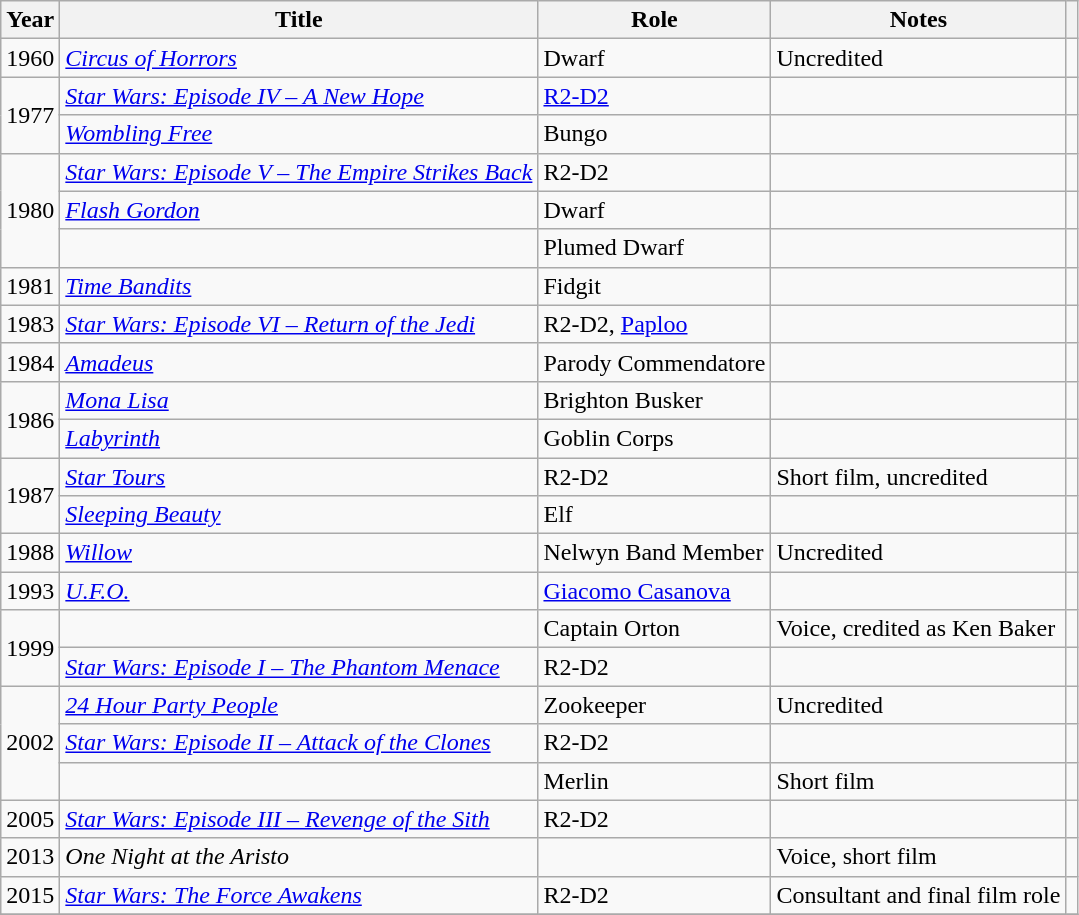<table class="wikitable sortable">
<tr>
<th>Year</th>
<th>Title</th>
<th>Role</th>
<th class="unsortable">Notes</th>
<th></th>
</tr>
<tr>
<td>1960</td>
<td><em><a href='#'>Circus of Horrors</a></em></td>
<td>Dwarf</td>
<td>Uncredited</td>
<td></td>
</tr>
<tr>
<td rowspan="2">1977</td>
<td><em><a href='#'>Star Wars: Episode IV – A New Hope</a></em></td>
<td><a href='#'>R2-D2</a></td>
<td></td>
<td></td>
</tr>
<tr>
<td><em><a href='#'>Wombling Free</a></em></td>
<td>Bungo</td>
<td></td>
<td></td>
</tr>
<tr>
<td rowspan="3">1980</td>
<td><em><a href='#'>Star Wars: Episode V – The Empire Strikes Back</a></em></td>
<td>R2-D2</td>
<td></td>
<td></td>
</tr>
<tr>
<td><em><a href='#'>Flash Gordon</a></em></td>
<td>Dwarf</td>
<td></td>
<td></td>
</tr>
<tr>
<td></td>
<td>Plumed Dwarf</td>
<td></td>
<td></td>
</tr>
<tr>
<td>1981</td>
<td><em><a href='#'>Time Bandits</a></em></td>
<td>Fidgit</td>
<td></td>
<td></td>
</tr>
<tr>
<td>1983</td>
<td><em><a href='#'>Star Wars: Episode VI – Return of the Jedi</a></em></td>
<td>R2-D2, <a href='#'>Paploo</a></td>
<td></td>
<td></td>
</tr>
<tr>
<td>1984</td>
<td><em><a href='#'>Amadeus</a></em></td>
<td>Parody Commendatore</td>
<td></td>
<td></td>
</tr>
<tr>
<td rowspan="2">1986</td>
<td><em><a href='#'>Mona Lisa</a></em></td>
<td>Brighton Busker</td>
<td></td>
<td></td>
</tr>
<tr>
<td><em><a href='#'>Labyrinth</a></em></td>
<td>Goblin Corps</td>
<td></td>
<td></td>
</tr>
<tr>
<td rowspan="2">1987</td>
<td><em><a href='#'>Star Tours</a></em></td>
<td>R2-D2</td>
<td>Short film, uncredited</td>
<td></td>
</tr>
<tr>
<td><em><a href='#'>Sleeping Beauty</a></em></td>
<td>Elf</td>
<td></td>
<td></td>
</tr>
<tr>
<td>1988</td>
<td><em><a href='#'>Willow</a></em></td>
<td>Nelwyn Band Member</td>
<td>Uncredited</td>
<td></td>
</tr>
<tr>
<td>1993</td>
<td><em><a href='#'>U.F.O.</a></em></td>
<td><a href='#'>Giacomo Casanova</a></td>
<td></td>
<td></td>
</tr>
<tr>
<td rowspan="2">1999</td>
<td></td>
<td>Captain Orton</td>
<td>Voice, credited as Ken Baker</td>
<td></td>
</tr>
<tr>
<td><em><a href='#'>Star Wars: Episode I – The Phantom Menace</a></em></td>
<td>R2-D2</td>
<td></td>
<td></td>
</tr>
<tr>
<td rowspan="3">2002</td>
<td><em><a href='#'>24 Hour Party People</a></em></td>
<td>Zookeeper</td>
<td>Uncredited</td>
<td></td>
</tr>
<tr>
<td><em><a href='#'>Star Wars: Episode II – Attack of the Clones</a></em></td>
<td>R2-D2</td>
<td></td>
<td></td>
</tr>
<tr>
<td></td>
<td>Merlin</td>
<td>Short film</td>
<td></td>
</tr>
<tr>
<td>2005</td>
<td><em><a href='#'>Star Wars: Episode III – Revenge of the Sith</a></em></td>
<td>R2-D2</td>
<td></td>
<td></td>
</tr>
<tr>
<td>2013</td>
<td><em>One Night at the Aristo</em></td>
<td></td>
<td>Voice, short film</td>
<td></td>
</tr>
<tr>
<td>2015</td>
<td><em><a href='#'>Star Wars: The Force Awakens</a></em></td>
<td>R2-D2</td>
<td>Consultant and final film role</td>
<td></td>
</tr>
<tr>
</tr>
</table>
